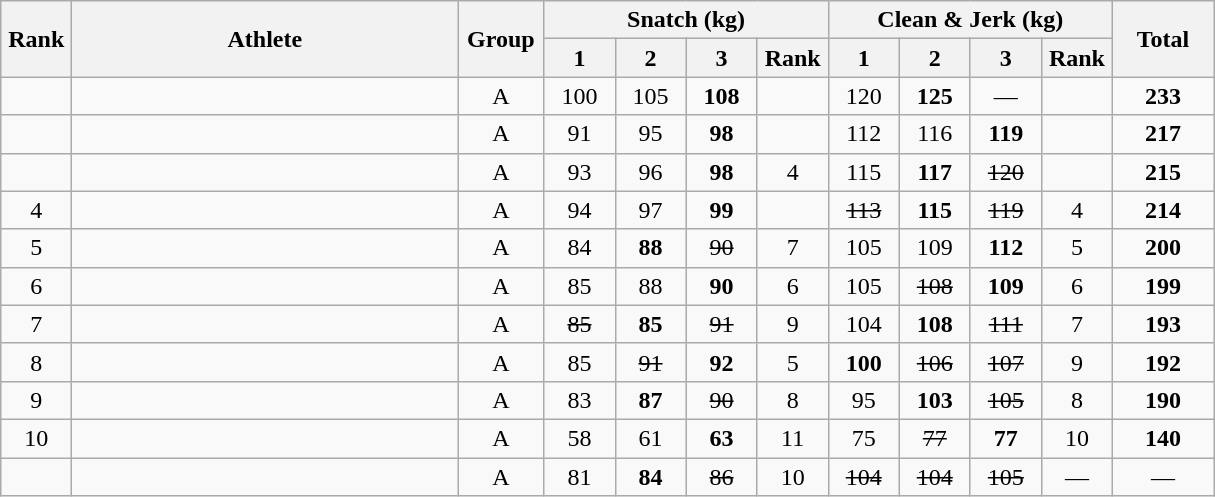<table class = "wikitable" style="text-align:center;">
<tr>
<th rowspan=2 width=40>Rank</th>
<th rowspan=2 width=250>Athlete</th>
<th rowspan=2 width=50>Group</th>
<th colspan=4>Snatch (kg)</th>
<th colspan=4>Clean & Jerk (kg)</th>
<th rowspan=2 width=60>Total</th>
</tr>
<tr>
<th width=40>1</th>
<th width=40>2</th>
<th width=40>3</th>
<th width=40>Rank</th>
<th width=40>1</th>
<th width=40>2</th>
<th width=40>3</th>
<th width=40>Rank</th>
</tr>
<tr>
<td></td>
<td align=left></td>
<td>A</td>
<td>100</td>
<td>105</td>
<td><strong>108</strong></td>
<td></td>
<td>120</td>
<td><strong>125</strong></td>
<td>—</td>
<td></td>
<td><strong>233</strong></td>
</tr>
<tr>
<td></td>
<td align=left></td>
<td>A</td>
<td>91</td>
<td>95</td>
<td><strong>98</strong></td>
<td></td>
<td>112</td>
<td>116</td>
<td><strong>119</strong></td>
<td></td>
<td><strong>217</strong></td>
</tr>
<tr>
<td></td>
<td align=left></td>
<td>A</td>
<td>93</td>
<td>96</td>
<td><strong>98</strong></td>
<td>4</td>
<td>115</td>
<td><strong>117</strong></td>
<td><s>120</s></td>
<td></td>
<td><strong>215</strong></td>
</tr>
<tr>
<td>4</td>
<td align=left></td>
<td>A</td>
<td>94</td>
<td>97</td>
<td><strong>99</strong></td>
<td></td>
<td><s>113</s></td>
<td><strong>115</strong></td>
<td><s>119</s></td>
<td>4</td>
<td><strong>214</strong></td>
</tr>
<tr>
<td>5</td>
<td align=left></td>
<td>A</td>
<td>84</td>
<td><strong>88</strong></td>
<td><s>90</s></td>
<td>7</td>
<td>105</td>
<td>109</td>
<td><strong>112</strong></td>
<td>5</td>
<td><strong>200</strong></td>
</tr>
<tr>
<td>6</td>
<td align=left></td>
<td>A</td>
<td>85</td>
<td>88</td>
<td><strong>90</strong></td>
<td>6</td>
<td>105</td>
<td><s>108</s></td>
<td><strong>109</strong></td>
<td>6</td>
<td><strong>199</strong></td>
</tr>
<tr>
<td>7</td>
<td align=left></td>
<td>A</td>
<td><s>85</s></td>
<td><strong>85</strong></td>
<td><s>91</s></td>
<td>9</td>
<td>104</td>
<td><strong>108</strong></td>
<td><s>111</s></td>
<td>7</td>
<td><strong>193</strong></td>
</tr>
<tr>
<td>8</td>
<td align=left></td>
<td>A</td>
<td>85</td>
<td><s>91</s></td>
<td><strong>92</strong></td>
<td>5</td>
<td><strong>100</strong></td>
<td><s>106</s></td>
<td><s>107</s></td>
<td>9</td>
<td><strong>192</strong></td>
</tr>
<tr>
<td>9</td>
<td align=left></td>
<td>A</td>
<td>83</td>
<td><strong>87</strong></td>
<td><s>90</s></td>
<td>8</td>
<td>95</td>
<td><strong>103</strong></td>
<td><s>105</s></td>
<td>8</td>
<td><strong>190</strong></td>
</tr>
<tr>
<td>10</td>
<td align=left></td>
<td>A</td>
<td>58</td>
<td>61</td>
<td><strong>63</strong></td>
<td>11</td>
<td>75</td>
<td><s>77</s></td>
<td><strong>77</strong></td>
<td>10</td>
<td><strong>140</strong></td>
</tr>
<tr>
<td></td>
<td align=left></td>
<td>A</td>
<td>81</td>
<td><strong>84</strong></td>
<td><s>86</s></td>
<td>10</td>
<td><s>104</s></td>
<td><s>104</s></td>
<td><s>105</s></td>
<td>—</td>
<td>—</td>
</tr>
</table>
